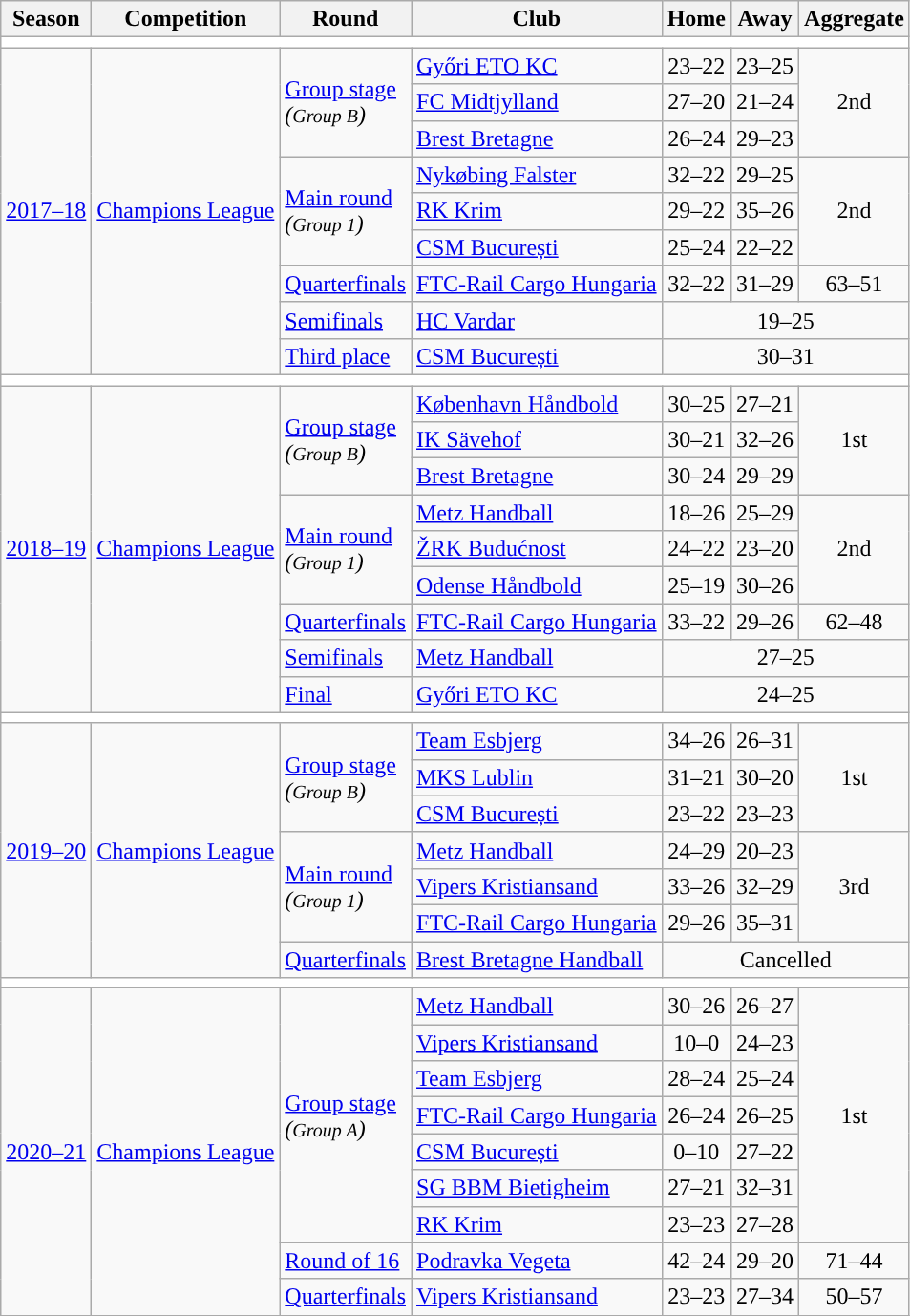<table class="wikitable">
<tr>
<th>Season</th>
<th>Competition</th>
<th>Round</th>
<th>Club</th>
<th>Home</th>
<th>Away</th>
<th>Aggregate</th>
</tr>
<tr>
<td colspan="7" bgcolor=white></td>
</tr>
<tr>
<td rowspan=9><a href='#'>2017–18</a></td>
<td rowspan=9><a href='#'>Champions League</a></td>
<td rowspan=3><a href='#'>Group stage</a><br><em>(<small>Group B</small>)</em></td>
<td> <a href='#'>Győri ETO KC</a></td>
<td align=center>23–22</td>
<td align=center>23–25</td>
<td align=center rowspan=3>2nd</td>
</tr>
<tr>
<td> <a href='#'>FC Midtjylland</a></td>
<td align=center>27–20</td>
<td align=center>21–24</td>
</tr>
<tr>
<td> <a href='#'>Brest Bretagne</a></td>
<td align=center>26–24</td>
<td align=center>29–23</td>
</tr>
<tr>
<td rowspan=3><a href='#'>Main round</a><br><em>(<small>Group 1</small>)</em></td>
<td> <a href='#'>Nykøbing Falster</a></td>
<td align=center>32–22</td>
<td align=center>29–25</td>
<td align=center rowspan=3>2nd</td>
</tr>
<tr>
<td> <a href='#'>RK Krim</a></td>
<td align=center>29–22</td>
<td align=center>35–26</td>
</tr>
<tr>
<td> <a href='#'>CSM București</a></td>
<td align=center>25–24</td>
<td align=center>22–22</td>
</tr>
<tr>
<td><a href='#'>Quarterfinals</a></td>
<td> <a href='#'>FTC-Rail Cargo Hungaria</a></td>
<td align=center>32–22</td>
<td align=center>31–29</td>
<td align=center>63–51</td>
</tr>
<tr>
<td><a href='#'>Semifinals</a></td>
<td> <a href='#'>HC Vardar</a></td>
<td colspan=3; style="text-align:center;">19–25</td>
</tr>
<tr>
<td><a href='#'>Third place</a></td>
<td> <a href='#'>CSM București</a></td>
<td colspan=3; style="text-align:center;">30–31</td>
</tr>
<tr>
<td colspan="7" bgcolor=white></td>
</tr>
<tr>
<td rowspan=9><a href='#'>2018–19</a></td>
<td rowspan=9><a href='#'>Champions League</a></td>
<td rowspan=3><a href='#'>Group stage</a><br><em>(<small>Group B</small>)</em></td>
<td> <a href='#'>København Håndbold</a></td>
<td align=center>30–25</td>
<td align=center>27–21</td>
<td align=center rowspan=3>1st</td>
</tr>
<tr>
<td> <a href='#'>IK Sävehof</a></td>
<td align=center>30–21</td>
<td align=center>32–26</td>
</tr>
<tr>
<td> <a href='#'>Brest Bretagne</a></td>
<td align=center>30–24</td>
<td align=center>29–29</td>
</tr>
<tr>
<td rowspan=3><a href='#'>Main round</a><br><em>(<small>Group 1</small>)</em></td>
<td> <a href='#'>Metz Handball</a></td>
<td align=center>18–26</td>
<td align=center>25–29</td>
<td align=center rowspan=3>2nd</td>
</tr>
<tr>
<td> <a href='#'>ŽRK Budućnost</a></td>
<td align=center>24–22</td>
<td align=center>23–20</td>
</tr>
<tr>
<td> <a href='#'>Odense Håndbold</a></td>
<td align=center>25–19</td>
<td align=center>30–26</td>
</tr>
<tr>
<td><a href='#'>Quarterfinals</a></td>
<td> <a href='#'>FTC-Rail Cargo Hungaria</a></td>
<td align=center>33–22</td>
<td align=center>29–26</td>
<td align=center>62–48</td>
</tr>
<tr>
<td><a href='#'>Semifinals</a></td>
<td> <a href='#'>Metz Handball</a></td>
<td colspan=3; style="text-align:center;">27–25</td>
</tr>
<tr>
<td><a href='#'>Final</a></td>
<td> <a href='#'>Győri ETO KC</a></td>
<td colspan=3; style="text-align:center;">24–25</td>
</tr>
<tr>
<td colspan="7" bgcolor=white></td>
</tr>
<tr>
<td rowspan=7><a href='#'>2019–20</a></td>
<td rowspan=7><a href='#'>Champions League</a></td>
<td rowspan=3><a href='#'>Group stage</a><br><em>(<small>Group B</small>)</em></td>
<td> <a href='#'>Team Esbjerg</a></td>
<td align=center>34–26</td>
<td align=center>26–31</td>
<td align=center rowspan=3>1st</td>
</tr>
<tr>
<td> <a href='#'>MKS Lublin</a></td>
<td align=center>31–21</td>
<td align=center>30–20</td>
</tr>
<tr>
<td> <a href='#'>CSM București</a></td>
<td align=center>23–22</td>
<td align=center>23–23</td>
</tr>
<tr>
<td rowspan=3><a href='#'>Main round</a><br><em>(<small>Group 1</small>)</em></td>
<td> <a href='#'>Metz Handball</a></td>
<td align=center>24–29</td>
<td align=center>20–23</td>
<td align=center rowspan=3>3rd</td>
</tr>
<tr>
<td> <a href='#'>Vipers Kristiansand</a></td>
<td align=center>33–26</td>
<td align=center>32–29</td>
</tr>
<tr>
<td> <a href='#'>FTC-Rail Cargo Hungaria</a></td>
<td align=center>29–26</td>
<td align=center>35–31</td>
</tr>
<tr>
<td><a href='#'>Quarterfinals</a></td>
<td> <a href='#'>Brest Bretagne Handball</a></td>
<td colspan=3; style="text-align:center;">Cancelled</td>
</tr>
<tr>
<td colspan=7 style="text-align: center;" bgcolor=white></td>
</tr>
<tr>
<td rowspan=9><a href='#'>2020–21</a></td>
<td rowspan=9><a href='#'>Champions League</a></td>
<td rowspan=7><a href='#'>Group stage</a><br><em>(<small>Group A</small>)</em></td>
<td> <a href='#'>Metz Handball</a></td>
<td style="text-align:center;">30–26</td>
<td style="text-align:center;">26–27</td>
<td align=center rowspan=7>1st</td>
</tr>
<tr>
<td> <a href='#'>Vipers Kristiansand</a></td>
<td style="text-align:center;">10–0</td>
<td style="text-align:center;">24–23</td>
</tr>
<tr>
<td> <a href='#'>Team Esbjerg</a></td>
<td style="text-align:center;">28–24</td>
<td style="text-align:center;">25–24</td>
</tr>
<tr>
<td> <a href='#'>FTC-Rail Cargo Hungaria</a></td>
<td style="text-align:center;">26–24</td>
<td style="text-align:center;">26–25</td>
</tr>
<tr>
<td> <a href='#'>CSM București</a></td>
<td style="text-align:center;">0–10</td>
<td style="text-align:center;">27–22</td>
</tr>
<tr>
<td> <a href='#'>SG BBM Bietigheim</a></td>
<td style="text-align:center;">27–21</td>
<td style="text-align:center;">32–31</td>
</tr>
<tr>
<td> <a href='#'>RK Krim</a></td>
<td style="text-align:center;">23–23</td>
<td style="text-align:center;">27–28</td>
</tr>
<tr>
<td><a href='#'>Round of 16</a></td>
<td> <a href='#'>Podravka Vegeta</a></td>
<td style="text-align:center;">42–24</td>
<td style="text-align:center;">29–20</td>
<td style="text-align:center;">71–44</td>
</tr>
<tr>
<td><a href='#'>Quarterfinals</a></td>
<td> <a href='#'>Vipers Kristiansand</a></td>
<td style="text-align:center;">23–23</td>
<td style="text-align:center;">27–34</td>
<td style="text-align:center;">50–57</td>
</tr>
<tr>
</tr>
</table>
